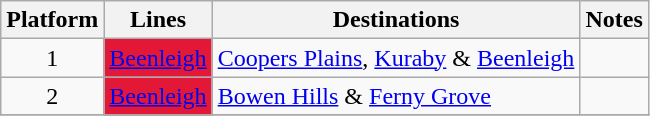<table class="wikitable" style="float: none; margin: 0.5em; ">
<tr>
<th>Platform</th>
<th>Lines</th>
<th>Destinations</th>
<th>Notes</th>
</tr>
<tr>
<td rowspan="1" style="text-align:center;">1</td>
<td style=background:#E31836><a href='#'><span>Beenleigh</span></a></td>
<td><a href='#'>Coopers Plains</a>, <a href='#'>Kuraby</a> & <a href='#'>Beenleigh</a></td>
<td></td>
</tr>
<tr>
<td rowspan="1" style="text-align:center;">2</td>
<td style=background:#E31836><a href='#'><span>Beenleigh</span></a></td>
<td><a href='#'>Bowen Hills</a> & <a href='#'>Ferny Grove</a></td>
<td></td>
</tr>
<tr>
</tr>
</table>
